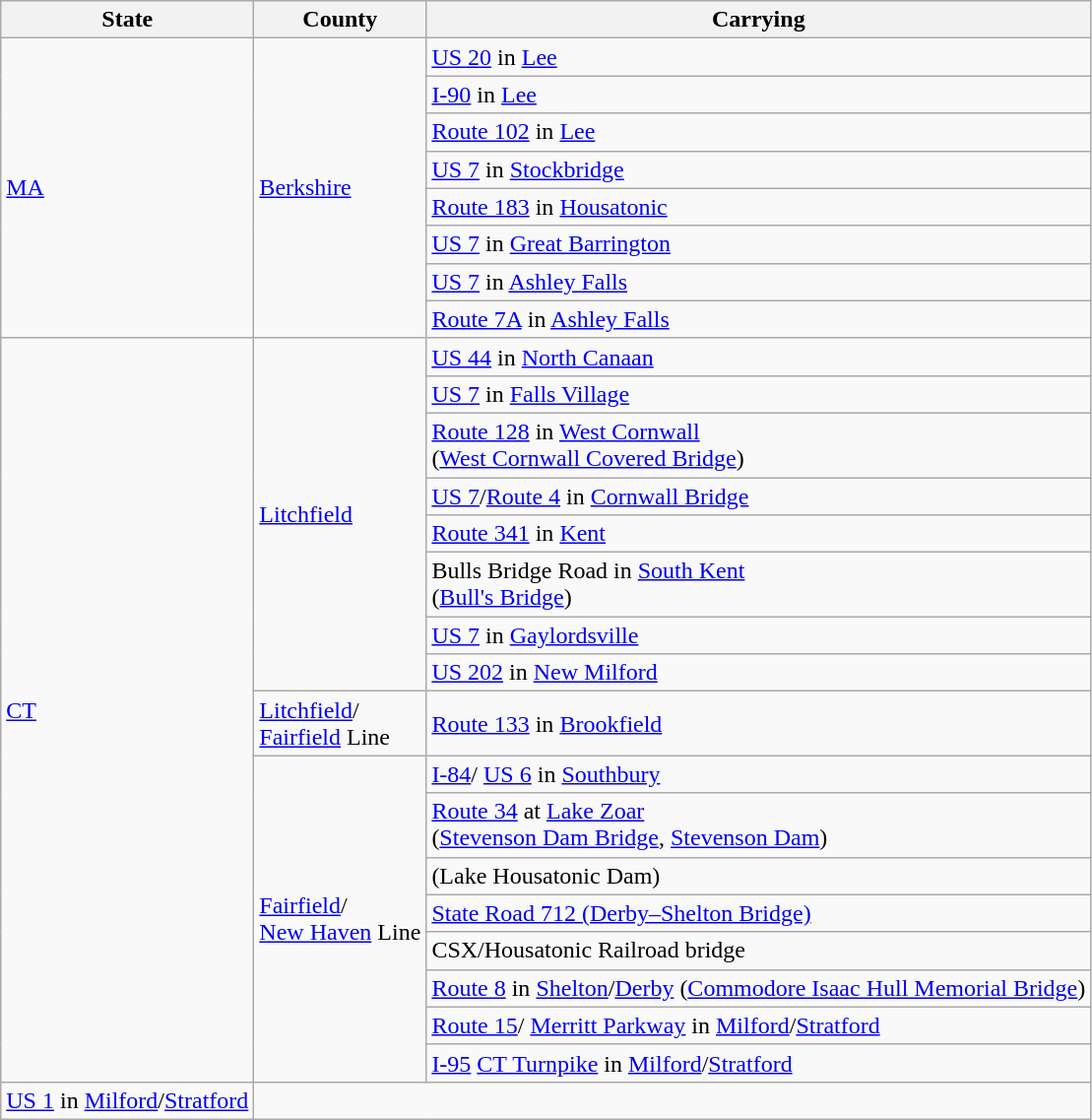<table class="wikitable">
<tr>
<th>State</th>
<th>County</th>
<th>Carrying</th>
</tr>
<tr>
<td rowspan="8"><a href='#'>MA</a></td>
<td rowspan="8"><a href='#'>Berkshire</a></td>
<td> <a href='#'>US 20</a> in <a href='#'>Lee</a></td>
</tr>
<tr>
<td> <a href='#'>I-90</a> in <a href='#'>Lee</a></td>
</tr>
<tr>
<td> <a href='#'>Route 102</a> in <a href='#'>Lee</a></td>
</tr>
<tr>
<td> <a href='#'>US 7</a> in <a href='#'>Stockbridge</a></td>
</tr>
<tr>
<td> <a href='#'>Route 183</a> in <a href='#'>Housatonic</a></td>
</tr>
<tr>
<td> <a href='#'>US 7</a>  in <a href='#'>Great Barrington</a></td>
</tr>
<tr>
<td> <a href='#'>US 7</a> in <a href='#'>Ashley Falls</a></td>
</tr>
<tr>
<td> <a href='#'>Route 7A</a> in <a href='#'>Ashley Falls</a></td>
</tr>
<tr>
<td rowspan="17"><a href='#'>CT</a></td>
<td rowspan="8"><a href='#'>Litchfield</a></td>
<td> <a href='#'>US 44</a> in <a href='#'>North Canaan</a></td>
</tr>
<tr>
<td> <a href='#'>US 7</a> in <a href='#'>Falls Village</a></td>
</tr>
<tr>
<td> <a href='#'>Route 128</a> in <a href='#'>West Cornwall</a><br>(<a href='#'>West Cornwall Covered Bridge</a>)</td>
</tr>
<tr>
<td> <a href='#'>US 7</a>/<a href='#'>Route 4</a> in <a href='#'>Cornwall Bridge</a></td>
</tr>
<tr>
<td> <a href='#'>Route 341</a> in <a href='#'>Kent</a></td>
</tr>
<tr>
<td>Bulls Bridge Road in <a href='#'>South Kent</a><br>(<a href='#'>Bull's Bridge</a>)</td>
</tr>
<tr>
<td>  <a href='#'>US 7</a> in <a href='#'>Gaylordsville</a></td>
</tr>
<tr>
<td> <a href='#'>US 202</a> in <a href='#'>New Milford</a></td>
</tr>
<tr>
<td><a href='#'>Litchfield</a>/<br><a href='#'>Fairfield</a> Line</td>
<td> <a href='#'>Route 133</a> in <a href='#'>Brookfield</a></td>
</tr>
<tr>
<td rowspan="8"><a href='#'>Fairfield</a>/<br><a href='#'>New Haven</a> Line</td>
<td> <a href='#'>I-84</a>/ <a href='#'>US 6</a> in <a href='#'>Southbury</a></td>
</tr>
<tr>
<td> <a href='#'>Route 34</a> at <a href='#'>Lake Zoar</a><br>(<a href='#'>Stevenson Dam Bridge</a>, <a href='#'>Stevenson Dam</a>)</td>
</tr>
<tr>
<td>(Lake Housatonic Dam)</td>
</tr>
<tr>
<td><a href='#'>State Road 712 (Derby–Shelton Bridge)</a></td>
</tr>
<tr>
<td>CSX/Housatonic Railroad bridge</td>
</tr>
<tr>
<td> <a href='#'>Route 8</a> in <a href='#'>Shelton</a>/<a href='#'>Derby</a> (<a href='#'>Commodore Isaac Hull Memorial Bridge</a>)</td>
</tr>
<tr>
<td> <a href='#'>Route 15</a>/ <a href='#'>Merritt Parkway</a> in <a href='#'>Milford</a>/<a href='#'>Stratford</a></td>
</tr>
<tr>
<td> <a href='#'>I-95</a> <a href='#'>CT Turnpike</a> in <a href='#'>Milford</a>/<a href='#'>Stratford</a></td>
</tr>
<tr>
<td> <a href='#'>US 1</a> in <a href='#'>Milford</a>/<a href='#'>Stratford</a></td>
</tr>
</table>
